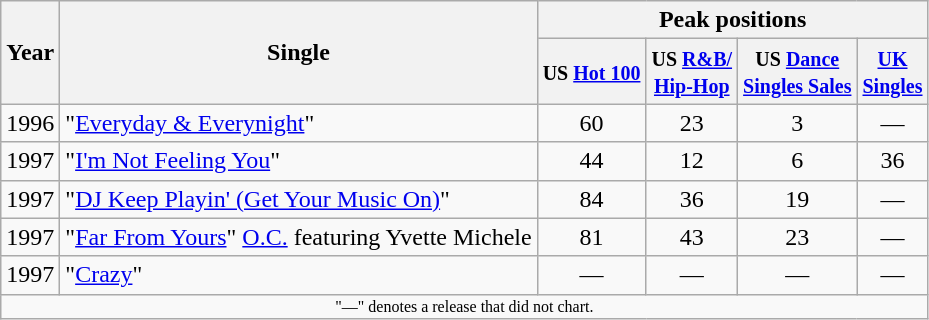<table class="wikitable">
<tr>
<th rowspan="2">Year</th>
<th rowspan="2">Single</th>
<th colspan="5">Peak positions</th>
</tr>
<tr>
<th><small>US <a href='#'>Hot 100</a></small></th>
<th><small>US <a href='#'>R&B/<br>Hip-Hop</a></small></th>
<th><small>US <a href='#'>Dance<br>Singles Sales</a></small></th>
<th><small><a href='#'>UK<br>Singles</a></small></th>
</tr>
<tr>
<td>1996</td>
<td>"<a href='#'>Everyday & Everynight</a>"</td>
<td style="text-align:center;">60</td>
<td style="text-align:center;">23</td>
<td style="text-align:center;">3</td>
<td style="text-align:center;">—</td>
</tr>
<tr>
<td>1997</td>
<td>"<a href='#'>I'm Not Feeling You</a>"</td>
<td style="text-align:center;">44</td>
<td style="text-align:center;">12</td>
<td style="text-align:center;">6</td>
<td style="text-align:center;">36</td>
</tr>
<tr>
<td>1997</td>
<td>"<a href='#'>DJ Keep Playin' (Get Your Music On)</a>"</td>
<td style="text-align:center;">84</td>
<td style="text-align:center;">36</td>
<td style="text-align:center;">19</td>
<td style="text-align:center;">—</td>
</tr>
<tr>
<td>1997</td>
<td>"<a href='#'>Far From Yours</a>" <a href='#'>O.C.</a> featuring Yvette Michele</td>
<td style="text-align:center;">81</td>
<td style="text-align:center;">43</td>
<td style="text-align:center;">23</td>
<td style="text-align:center;">—</td>
</tr>
<tr>
<td>1997</td>
<td>"<a href='#'>Crazy</a>"</td>
<td style="text-align:center;">—</td>
<td style="text-align:center;">—</td>
<td style="text-align:center;">—</td>
<td style="text-align:center;">—</td>
</tr>
<tr>
<td colspan="7" style="text-align:center; font-size:8pt;">"—" denotes a release that did not chart.</td>
</tr>
</table>
